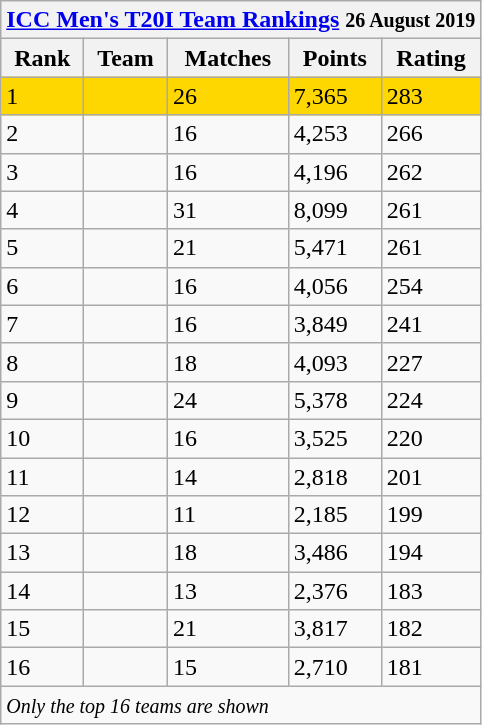<table class="wikitable" stp;">
<tr>
<th colspan="5"><a href='#'>ICC Men's T20I Team Rankings</a> <small>26 August 2019</small></th>
</tr>
<tr>
<th>Rank</th>
<th>Team</th>
<th>Matches</th>
<th>Points</th>
<th>Rating</th>
</tr>
<tr style="background:gold">
<td>1</td>
<td style=text-align:left;></td>
<td>26</td>
<td>7,365</td>
<td>283</td>
</tr>
<tr>
<td>2</td>
<td style=text-align:left;></td>
<td>16</td>
<td>4,253</td>
<td>266</td>
</tr>
<tr>
<td>3</td>
<td style=text-align:left;></td>
<td>16</td>
<td>4,196</td>
<td>262</td>
</tr>
<tr>
<td>4</td>
<td style=text-align:left;></td>
<td>31</td>
<td>8,099</td>
<td>261</td>
</tr>
<tr>
<td>5</td>
<td style=text-align:left;></td>
<td>21</td>
<td>5,471</td>
<td>261</td>
</tr>
<tr>
<td>6</td>
<td style=text-align:left;></td>
<td>16</td>
<td>4,056</td>
<td>254</td>
</tr>
<tr>
<td>7</td>
<td style=text-align:left;></td>
<td>16</td>
<td>3,849</td>
<td>241</td>
</tr>
<tr>
<td>8</td>
<td style=text-align:left;></td>
<td>18</td>
<td>4,093</td>
<td>227</td>
</tr>
<tr>
<td>9</td>
<td style=text-align:left;></td>
<td>24</td>
<td>5,378</td>
<td>224</td>
</tr>
<tr>
<td>10</td>
<td style=text-align:left;></td>
<td>16</td>
<td>3,525</td>
<td>220</td>
</tr>
<tr>
<td>11</td>
<td style=text-align:left;></td>
<td>14</td>
<td>2,818</td>
<td>201</td>
</tr>
<tr>
<td>12</td>
<td style=text-align:left;></td>
<td>11</td>
<td>2,185</td>
<td>199</td>
</tr>
<tr>
<td>13</td>
<td style=text-align:left;></td>
<td>18</td>
<td>3,486</td>
<td>194</td>
</tr>
<tr>
<td>14</td>
<td style=text-align:left;></td>
<td>13</td>
<td>2,376</td>
<td>183</td>
</tr>
<tr>
<td>15</td>
<td style=text-align:left;></td>
<td>21</td>
<td>3,817</td>
<td>182</td>
</tr>
<tr>
<td>16</td>
<td style=text-align:left;></td>
<td>15</td>
<td>2,710</td>
<td>181</td>
</tr>
<tr>
<td colspan="5"><small><em>Only the top 16 teams are shown</em></small></td>
</tr>
</table>
